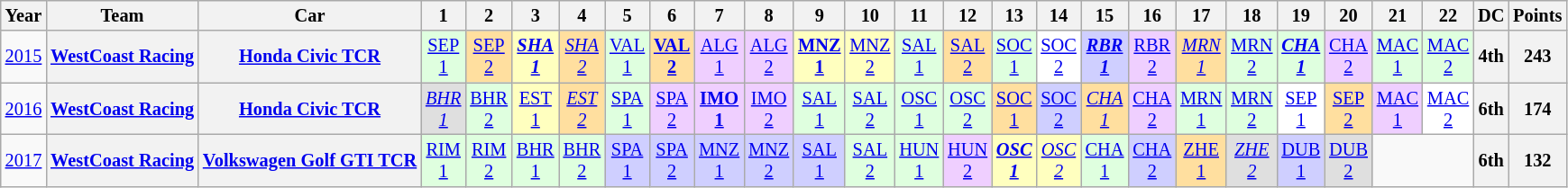<table class="wikitable" style="text-align:center; font-size:85%">
<tr>
<th>Year</th>
<th>Team</th>
<th>Car</th>
<th>1</th>
<th>2</th>
<th>3</th>
<th>4</th>
<th>5</th>
<th>6</th>
<th>7</th>
<th>8</th>
<th>9</th>
<th>10</th>
<th>11</th>
<th>12</th>
<th>13</th>
<th>14</th>
<th>15</th>
<th>16</th>
<th>17</th>
<th>18</th>
<th>19</th>
<th>20</th>
<th>21</th>
<th>22</th>
<th>DC</th>
<th>Points</th>
</tr>
<tr>
<td><a href='#'>2015</a></td>
<th nowrap><a href='#'>WestCoast Racing</a></th>
<th nowrap><a href='#'>Honda Civic TCR</a></th>
<td style="background:#DFFFDF;"><a href='#'>SEP<br>1</a><br></td>
<td style="background:#FFDF9F;"><a href='#'>SEP<br>2</a><br></td>
<td style="background:#FFFFBF;"><strong><em><a href='#'>SHA<br>1</a></em></strong><br></td>
<td style="background:#FFDF9F;"><em><a href='#'>SHA<br>2</a></em><br></td>
<td style="background:#DFFFDF;"><a href='#'>VAL<br>1</a><br></td>
<td style="background:#FFDF9F;"><strong><a href='#'>VAL<br>2</a></strong><br></td>
<td style="background:#EFCFFF;"><a href='#'>ALG<br>1</a><br></td>
<td style="background:#EFCFFF;"><a href='#'>ALG<br>2</a><br></td>
<td style="background:#FFFFBF;"><strong><a href='#'>MNZ<br>1</a></strong><br></td>
<td style="background:#FFFFBF;"><a href='#'>MNZ<br>2</a><br></td>
<td style="background:#DFFFDF;"><a href='#'>SAL<br>1</a><br></td>
<td style="background:#FFDF9F;"><a href='#'>SAL<br>2</a><br></td>
<td style="background:#DFFFDF;"><a href='#'>SOC<br>1</a><br></td>
<td style="background:#FFFFFF;"><a href='#'>SOC<br>2</a><br></td>
<td style="background:#CFCFFF;"><strong><em><a href='#'>RBR<br>1</a></em></strong><br></td>
<td style="background:#EFCFFF;"><a href='#'>RBR<br>2</a><br></td>
<td style="background:#FFDF9F;"><em><a href='#'>MRN<br>1</a></em><br></td>
<td style="background:#DFFFDF;"><a href='#'>MRN<br>2</a><br></td>
<td style="background:#DFFFDF;"><strong><em><a href='#'>CHA<br>1</a></em></strong><br></td>
<td style="background:#EFCFFF;"><a href='#'>CHA<br>2</a><br></td>
<td style="background:#DFFFDF;"><a href='#'>MAC<br>1</a><br></td>
<td style="background:#DFFFDF;"><a href='#'>MAC<br>2</a><br></td>
<th>4th</th>
<th>243</th>
</tr>
<tr>
<td><a href='#'>2016</a></td>
<th nowrap><a href='#'>WestCoast Racing</a></th>
<th nowrap><a href='#'>Honda Civic TCR</a></th>
<td style="background:#DFDFDF;"><em><a href='#'>BHR<br>1</a></em><br></td>
<td style="background:#DFFFDF;"><a href='#'>BHR<br>2</a><br></td>
<td style="background:#FFFFBF;"><a href='#'>EST<br>1</a><br></td>
<td style="background:#FFDF9F;"><em><a href='#'>EST<br>2</a></em><br></td>
<td style="background:#DFFFDF;"><a href='#'>SPA<br>1</a><br></td>
<td style="background:#EFCFFF;"><a href='#'>SPA<br>2</a><br></td>
<td style="background:#EFCFFF;"><strong><a href='#'>IMO<br>1</a></strong><br></td>
<td style="background:#EFCFFF;"><a href='#'>IMO<br>2</a><br></td>
<td style="background:#DFFFDF;"><a href='#'>SAL<br>1</a><br></td>
<td style="background:#DFFFDF;"><a href='#'>SAL<br>2</a><br></td>
<td style="background:#DFFFDF;"><a href='#'>OSC<br>1</a><br></td>
<td style="background:#DFFFDF;"><a href='#'>OSC<br>2</a><br></td>
<td style="background:#FFDF9F;"><a href='#'>SOC<br>1</a><br></td>
<td style="background:#CFCFFF;"><a href='#'>SOC<br>2</a><br></td>
<td style="background:#FFDF9F;"><em><a href='#'>CHA<br>1</a></em><br></td>
<td style="background:#EFCFFF;"><a href='#'>CHA<br>2</a><br></td>
<td style="background:#DFFFDF;"><a href='#'>MRN<br>1</a><br></td>
<td style="background:#DFFFDF;"><a href='#'>MRN<br>2</a><br></td>
<td style="background:#FFFFFF;"><a href='#'>SEP<br>1</a><br></td>
<td style="background:#FFDF9F;"><a href='#'>SEP<br>2</a><br></td>
<td style="background:#EFCFFF;"><a href='#'>MAC<br>1</a><br></td>
<td style="background:#FFFFFF;"><a href='#'>MAC<br>2</a><br></td>
<th>6th</th>
<th>174</th>
</tr>
<tr>
<td><a href='#'>2017</a></td>
<th nowrap><a href='#'>WestCoast Racing</a></th>
<th nowrap><a href='#'>Volkswagen Golf GTI TCR</a></th>
<td style="background:#DFFFDF;"><a href='#'>RIM<br>1</a><br></td>
<td style="background:#DFFFDF;"><a href='#'>RIM<br>2</a><br></td>
<td style="background:#DFFFDF;"><a href='#'>BHR<br>1</a><br></td>
<td style="background:#DFFFDF;"><a href='#'>BHR<br>2</a><br></td>
<td style="background:#CFCFFF;"><a href='#'>SPA<br>1</a><br></td>
<td style="background:#CFCFFF;"><a href='#'>SPA<br>2</a><br></td>
<td style="background:#CFCFFF;"><a href='#'>MNZ<br>1</a><br></td>
<td style="background:#CFCFFF;"><a href='#'>MNZ<br>2</a><br></td>
<td style="background:#CFCFFF;"><a href='#'>SAL<br>1</a><br></td>
<td style="background:#DFFFDF;"><a href='#'>SAL<br>2</a><br></td>
<td style="background:#DFFFDF;"><a href='#'>HUN<br>1</a><br></td>
<td style="background:#EFCFFF;"><a href='#'>HUN<br>2</a><br></td>
<td style="background:#FFFFBF;"><strong><em><a href='#'>OSC<br>1</a></em></strong><br></td>
<td style="background:#FFFFBF;"><em><a href='#'>OSC<br>2</a></em><br></td>
<td style="background:#DFFFDF;"><a href='#'>CHA<br>1</a><br></td>
<td style="background:#CFCFFF;"><a href='#'>CHA<br>2</a><br></td>
<td style="background:#FFDF9F;"><a href='#'>ZHE<br>1</a><br></td>
<td style="background:#DFDFDF;"><em><a href='#'>ZHE<br>2</a></em><br></td>
<td style="background:#CFCFFF;"><a href='#'>DUB<br>1</a><br></td>
<td style="background:#DFDFDF;"><a href='#'>DUB<br>2</a><br></td>
<td colspan=2></td>
<th>6th</th>
<th>132</th>
</tr>
</table>
